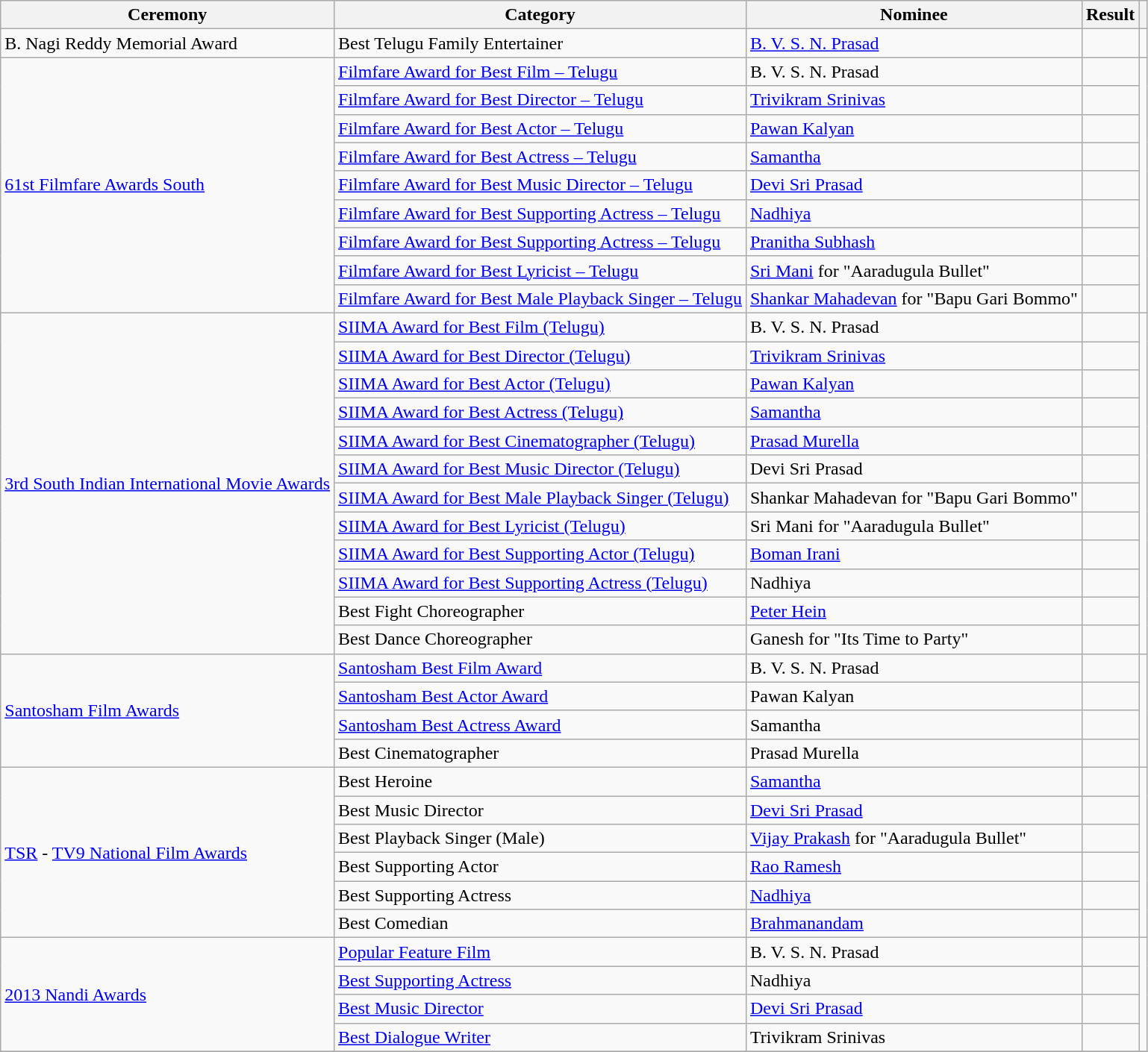<table class="wikitable">
<tr>
<th>Ceremony</th>
<th>Category</th>
<th>Nominee</th>
<th>Result</th>
<th></th>
</tr>
<tr>
<td>B. Nagi Reddy Memorial Award</td>
<td>Best Telugu Family Entertainer</td>
<td><a href='#'>B. V. S. N. Prasad</a></td>
<td></td>
<td></td>
</tr>
<tr>
<td rowspan="9"><a href='#'>61st Filmfare Awards South</a></td>
<td><a href='#'>Filmfare Award for Best Film – Telugu</a></td>
<td>B. V. S. N. Prasad</td>
<td></td>
<td rowspan="9"></td>
</tr>
<tr>
<td><a href='#'>Filmfare Award for Best Director – Telugu</a></td>
<td><a href='#'>Trivikram Srinivas</a></td>
<td></td>
</tr>
<tr>
<td><a href='#'>Filmfare Award for Best Actor – Telugu</a></td>
<td><a href='#'>Pawan Kalyan</a></td>
<td></td>
</tr>
<tr>
<td><a href='#'>Filmfare Award for Best Actress – Telugu</a></td>
<td><a href='#'>Samantha</a></td>
<td></td>
</tr>
<tr>
<td><a href='#'>Filmfare Award for Best Music Director – Telugu</a></td>
<td><a href='#'>Devi Sri Prasad</a></td>
<td></td>
</tr>
<tr>
<td><a href='#'>Filmfare Award for Best Supporting Actress – Telugu</a></td>
<td><a href='#'>Nadhiya</a></td>
<td></td>
</tr>
<tr>
<td><a href='#'>Filmfare Award for Best Supporting Actress – Telugu</a></td>
<td><a href='#'>Pranitha Subhash</a></td>
<td></td>
</tr>
<tr>
<td><a href='#'>Filmfare Award for Best Lyricist – Telugu</a></td>
<td><a href='#'>Sri Mani</a> for "Aaradugula Bullet"</td>
<td></td>
</tr>
<tr>
<td><a href='#'>Filmfare Award for Best Male Playback Singer – Telugu</a></td>
<td><a href='#'>Shankar Mahadevan</a> for "Bapu Gari Bommo"</td>
<td></td>
</tr>
<tr>
<td rowspan="12"><a href='#'>3rd South Indian International Movie Awards</a></td>
<td><a href='#'>SIIMA Award for Best Film (Telugu)</a></td>
<td>B. V. S. N. Prasad</td>
<td></td>
<td rowspan="12"></td>
</tr>
<tr>
<td><a href='#'>SIIMA Award for Best Director (Telugu)</a></td>
<td><a href='#'>Trivikram Srinivas</a></td>
<td></td>
</tr>
<tr>
<td><a href='#'>SIIMA Award for Best Actor (Telugu)</a></td>
<td><a href='#'>Pawan Kalyan</a></td>
<td></td>
</tr>
<tr>
<td><a href='#'>SIIMA Award for Best Actress (Telugu)</a></td>
<td><a href='#'>Samantha</a></td>
<td></td>
</tr>
<tr>
<td><a href='#'>SIIMA Award for Best Cinematographer (Telugu)</a></td>
<td><a href='#'>Prasad Murella</a></td>
<td></td>
</tr>
<tr>
<td><a href='#'>SIIMA Award for Best Music Director (Telugu)</a></td>
<td>Devi Sri Prasad</td>
<td></td>
</tr>
<tr>
<td><a href='#'>SIIMA Award for Best Male Playback Singer (Telugu)</a></td>
<td>Shankar Mahadevan for "Bapu Gari Bommo"</td>
<td></td>
</tr>
<tr>
<td><a href='#'>SIIMA Award for Best Lyricist (Telugu)</a></td>
<td>Sri Mani for "Aaradugula Bullet"</td>
<td></td>
</tr>
<tr>
<td><a href='#'>SIIMA Award for Best Supporting Actor (Telugu)</a></td>
<td><a href='#'>Boman Irani</a></td>
<td></td>
</tr>
<tr>
<td><a href='#'>SIIMA Award for Best Supporting Actress (Telugu)</a></td>
<td>Nadhiya</td>
<td></td>
</tr>
<tr>
<td>Best Fight Choreographer</td>
<td><a href='#'>Peter Hein</a></td>
<td></td>
</tr>
<tr>
<td>Best Dance Choreographer</td>
<td>Ganesh for "Its Time to Party"</td>
<td></td>
</tr>
<tr>
<td rowspan="4"><a href='#'>Santosham Film Awards</a></td>
<td><a href='#'>Santosham Best Film Award</a></td>
<td>B. V. S. N. Prasad</td>
<td></td>
<td rowspan="4"></td>
</tr>
<tr>
<td><a href='#'>Santosham Best Actor Award</a></td>
<td>Pawan Kalyan</td>
<td></td>
</tr>
<tr>
<td><a href='#'>Santosham Best Actress Award</a></td>
<td>Samantha</td>
<td></td>
</tr>
<tr>
<td>Best Cinematographer</td>
<td>Prasad Murella</td>
<td></td>
</tr>
<tr>
<td rowspan="6"><a href='#'>TSR</a> - <a href='#'>TV9 National Film Awards</a></td>
<td>Best Heroine</td>
<td><a href='#'>Samantha</a></td>
<td></td>
<td rowspan="6"></td>
</tr>
<tr>
<td>Best Music Director</td>
<td><a href='#'>Devi Sri Prasad</a></td>
<td></td>
</tr>
<tr>
<td>Best Playback Singer (Male)</td>
<td><a href='#'>Vijay Prakash</a> for "Aaradugula Bullet"</td>
<td></td>
</tr>
<tr>
<td>Best Supporting Actor</td>
<td><a href='#'>Rao Ramesh</a></td>
<td></td>
</tr>
<tr>
<td>Best Supporting Actress</td>
<td><a href='#'>Nadhiya</a></td>
<td></td>
</tr>
<tr>
<td>Best Comedian</td>
<td><a href='#'>Brahmanandam</a></td>
<td></td>
</tr>
<tr>
<td rowspan="4"><a href='#'>2013 Nandi Awards</a></td>
<td><a href='#'>Popular Feature Film</a></td>
<td>B. V. S. N. Prasad</td>
<td></td>
<td rowspan="4"></td>
</tr>
<tr>
<td><a href='#'>Best Supporting Actress</a></td>
<td>Nadhiya</td>
<td></td>
</tr>
<tr>
<td><a href='#'>Best Music Director</a></td>
<td><a href='#'>Devi Sri Prasad</a></td>
<td></td>
</tr>
<tr>
<td><a href='#'>Best Dialogue Writer</a></td>
<td>Trivikram Srinivas</td>
<td></td>
</tr>
<tr>
</tr>
</table>
